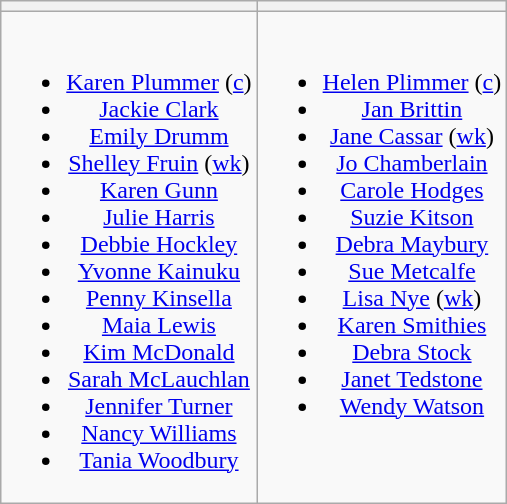<table class="wikitable" style="text-align:center">
<tr>
<th></th>
<th></th>
</tr>
<tr style="vertical-align:top">
<td><br><ul><li><a href='#'>Karen Plummer</a> (<a href='#'>c</a>)</li><li><a href='#'>Jackie Clark</a></li><li><a href='#'>Emily Drumm</a></li><li><a href='#'>Shelley Fruin</a> (<a href='#'>wk</a>)</li><li><a href='#'>Karen Gunn</a></li><li><a href='#'>Julie Harris</a></li><li><a href='#'>Debbie Hockley</a></li><li><a href='#'>Yvonne Kainuku</a></li><li><a href='#'>Penny Kinsella</a></li><li><a href='#'>Maia Lewis</a></li><li><a href='#'>Kim McDonald</a></li><li><a href='#'>Sarah McLauchlan</a></li><li><a href='#'>Jennifer Turner</a></li><li><a href='#'>Nancy Williams</a></li><li><a href='#'>Tania Woodbury</a></li></ul></td>
<td><br><ul><li><a href='#'>Helen Plimmer</a> (<a href='#'>c</a>)</li><li><a href='#'>Jan Brittin</a></li><li><a href='#'>Jane Cassar</a> (<a href='#'>wk</a>)</li><li><a href='#'>Jo Chamberlain</a></li><li><a href='#'>Carole Hodges</a></li><li><a href='#'>Suzie Kitson</a></li><li><a href='#'>Debra Maybury</a></li><li><a href='#'>Sue Metcalfe</a></li><li><a href='#'>Lisa Nye</a> (<a href='#'>wk</a>)</li><li><a href='#'>Karen Smithies</a></li><li><a href='#'>Debra Stock</a></li><li><a href='#'>Janet Tedstone</a></li><li><a href='#'>Wendy Watson</a></li></ul></td>
</tr>
</table>
